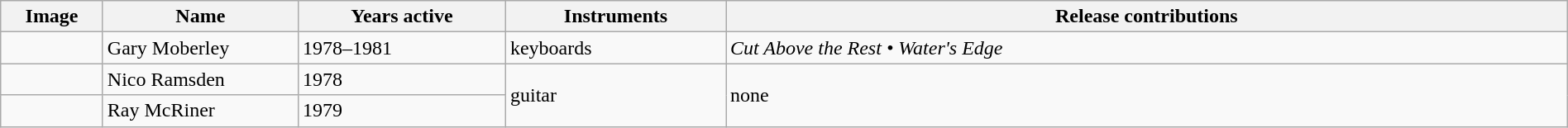<table class="wikitable" border="1" width="100%">
<tr>
<th width="75">Image</th>
<th width="150">Name</th>
<th width="160">Years active</th>
<th width="170">Instruments</th>
<th>Release contributions</th>
</tr>
<tr>
<td></td>
<td>Gary Moberley</td>
<td>1978–1981</td>
<td>keyboards</td>
<td><em>Cut Above the Rest • Water's Edge</em></td>
</tr>
<tr>
<td></td>
<td>Nico Ramsden</td>
<td>1978</td>
<td rowspan="2">guitar</td>
<td rowspan="2">none</td>
</tr>
<tr>
<td></td>
<td>Ray McRiner</td>
<td>1979</td>
</tr>
</table>
